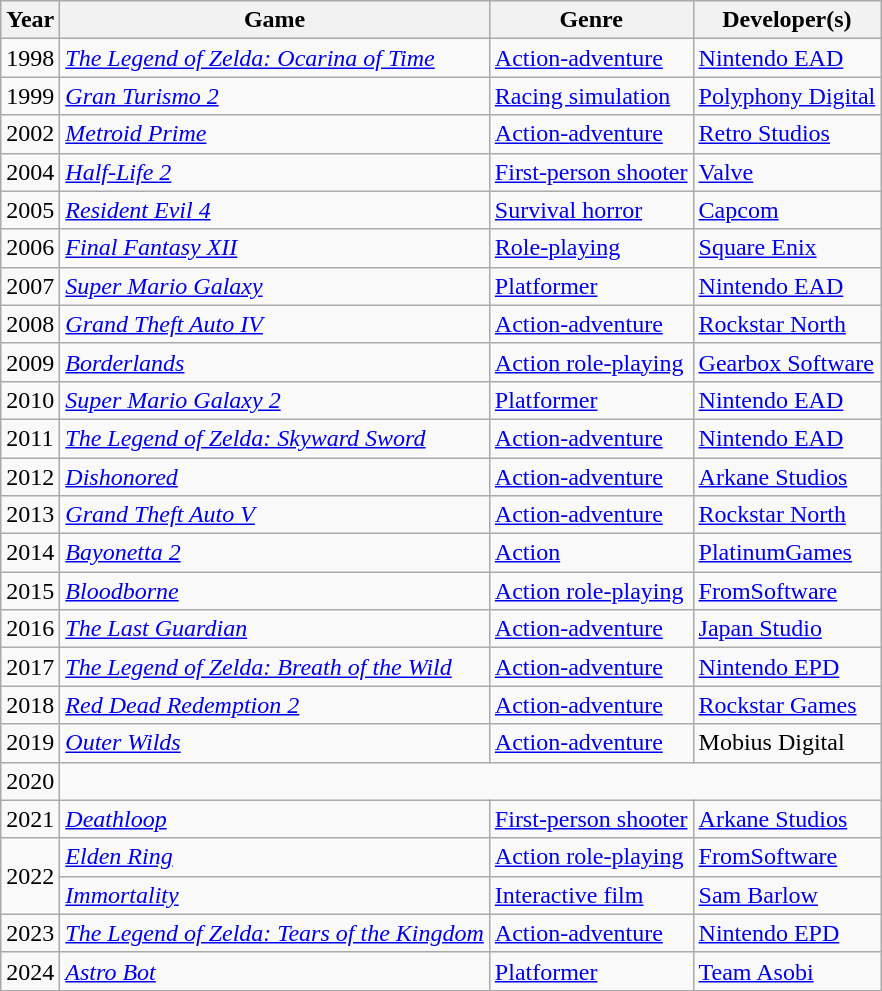<table class="wikitable">
<tr>
<th>Year</th>
<th>Game</th>
<th>Genre</th>
<th>Developer(s)</th>
</tr>
<tr>
<td>1998</td>
<td><em><a href='#'>The Legend of Zelda: Ocarina of Time</a></em></td>
<td><a href='#'>Action-adventure</a></td>
<td><a href='#'>Nintendo EAD</a></td>
</tr>
<tr>
<td>1999</td>
<td><em><a href='#'>Gran Turismo 2</a></em></td>
<td><a href='#'>Racing simulation</a></td>
<td><a href='#'>Polyphony Digital</a></td>
</tr>
<tr>
<td>2002</td>
<td><em><a href='#'>Metroid Prime</a></em></td>
<td><a href='#'>Action-adventure</a></td>
<td><a href='#'>Retro Studios</a></td>
</tr>
<tr>
<td>2004</td>
<td><em><a href='#'>Half-Life 2</a></em></td>
<td><a href='#'>First-person shooter</a></td>
<td><a href='#'>Valve</a></td>
</tr>
<tr>
<td>2005</td>
<td><em><a href='#'>Resident Evil 4</a></em></td>
<td><a href='#'>Survival horror</a></td>
<td><a href='#'>Capcom</a></td>
</tr>
<tr>
<td>2006</td>
<td><em><a href='#'>Final Fantasy XII</a></em></td>
<td><a href='#'>Role-playing</a></td>
<td><a href='#'>Square Enix</a></td>
</tr>
<tr>
<td>2007</td>
<td><em><a href='#'>Super Mario Galaxy</a></em></td>
<td><a href='#'>Platformer</a></td>
<td><a href='#'>Nintendo EAD</a></td>
</tr>
<tr>
<td>2008</td>
<td><em><a href='#'>Grand Theft Auto IV</a></em></td>
<td><a href='#'>Action-adventure</a></td>
<td><a href='#'>Rockstar North</a></td>
</tr>
<tr>
<td>2009</td>
<td><em><a href='#'>Borderlands</a></em></td>
<td><a href='#'>Action role-playing</a></td>
<td><a href='#'>Gearbox Software</a></td>
</tr>
<tr>
<td>2010</td>
<td><em><a href='#'>Super Mario Galaxy 2</a></em></td>
<td><a href='#'>Platformer</a></td>
<td><a href='#'>Nintendo EAD</a></td>
</tr>
<tr>
<td>2011</td>
<td><em><a href='#'>The Legend of Zelda: Skyward Sword</a></em></td>
<td><a href='#'>Action-adventure</a></td>
<td><a href='#'>Nintendo EAD</a></td>
</tr>
<tr>
<td>2012</td>
<td><em><a href='#'>Dishonored</a></em></td>
<td><a href='#'>Action-adventure</a></td>
<td><a href='#'>Arkane Studios</a></td>
</tr>
<tr>
<td>2013</td>
<td><em><a href='#'>Grand Theft Auto V</a></em></td>
<td><a href='#'>Action-adventure</a></td>
<td><a href='#'>Rockstar North</a></td>
</tr>
<tr>
<td>2014</td>
<td><em><a href='#'>Bayonetta 2</a></em></td>
<td><a href='#'>Action</a></td>
<td><a href='#'>PlatinumGames</a></td>
</tr>
<tr>
<td>2015</td>
<td><em><a href='#'>Bloodborne</a></em></td>
<td><a href='#'>Action role-playing</a></td>
<td><a href='#'>FromSoftware</a></td>
</tr>
<tr>
<td>2016</td>
<td><em><a href='#'>The Last Guardian</a></em></td>
<td><a href='#'>Action-adventure</a></td>
<td><a href='#'>Japan Studio</a></td>
</tr>
<tr>
<td>2017</td>
<td><em><a href='#'>The Legend of Zelda: Breath of the Wild</a></em></td>
<td><a href='#'>Action-adventure</a></td>
<td><a href='#'>Nintendo EPD</a></td>
</tr>
<tr>
<td>2018</td>
<td><em><a href='#'>Red Dead Redemption 2</a></em></td>
<td><a href='#'>Action-adventure</a></td>
<td><a href='#'>Rockstar Games</a></td>
</tr>
<tr>
<td>2019</td>
<td><em><a href='#'>Outer Wilds</a></em></td>
<td><a href='#'>Action-adventure</a></td>
<td>Mobius Digital</td>
</tr>
<tr>
<td>2020</td>
<td colspan="3"></td>
</tr>
<tr>
<td>2021</td>
<td><em><a href='#'>Deathloop</a></em></td>
<td><a href='#'>First-person shooter</a></td>
<td><a href='#'>Arkane Studios</a></td>
</tr>
<tr>
<td rowspan="2">2022</td>
<td><em><a href='#'>Elden Ring</a></em></td>
<td><a href='#'>Action role-playing</a></td>
<td><a href='#'>FromSoftware</a></td>
</tr>
<tr>
<td><em><a href='#'>Immortality</a></em></td>
<td><a href='#'>Interactive film</a></td>
<td><a href='#'>Sam Barlow</a></td>
</tr>
<tr>
<td>2023</td>
<td><em><a href='#'>The Legend of Zelda: Tears of the Kingdom</a></em></td>
<td><a href='#'>Action-adventure</a></td>
<td><a href='#'>Nintendo EPD</a></td>
</tr>
<tr>
<td>2024</td>
<td><em><a href='#'>Astro Bot</a></em></td>
<td><a href='#'>Platformer</a></td>
<td><a href='#'>Team Asobi</a></td>
</tr>
</table>
